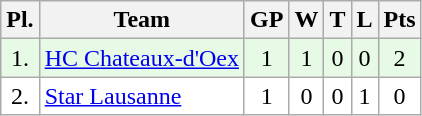<table class="wikitable">
<tr>
<th>Pl.</th>
<th>Team</th>
<th>GP</th>
<th>W</th>
<th>T</th>
<th>L</th>
<th>Pts</th>
</tr>
<tr align="center " bgcolor="#e6fae6">
<td>1.</td>
<td align="left"><a href='#'>HC Chateaux-d'Oex</a></td>
<td>1</td>
<td>1</td>
<td>0</td>
<td>0</td>
<td>2</td>
</tr>
<tr align="center "  bgcolor="#FFFFFF">
<td>2.</td>
<td align="left"><a href='#'>Star Lausanne</a></td>
<td>1</td>
<td>0</td>
<td>0</td>
<td>1</td>
<td>0</td>
</tr>
</table>
